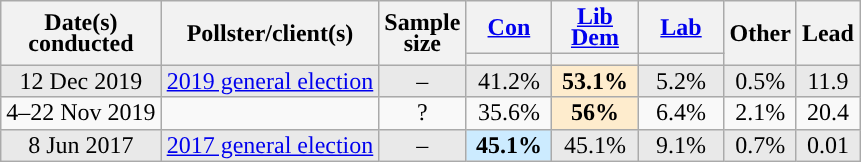<table class="wikitable sortable mw-datatable" style="text-align:center;line-height:14px;">
<tr>
<th rowspan="2">Date(s)<br>conducted</th>
<th rowspan="2">Pollster/client(s)</th>
<th rowspan="2" data-sort-type="number">Sample<br>size</th>
<th class="unsortable" style="width:50px;"><a href='#'>Con</a></th>
<th class="unsortable" style="width:50px;"><a href='#'>Lib Dem</a></th>
<th class="unsortable" style="width:50px;"><a href='#'>Lab</a></th>
<th rowspan="2" class="unsortable">Other</th>
<th rowspan="2" data-sort-type="number">Lead</th>
</tr>
<tr>
<th data-sort-type="number" style="background:"></th>
<th data-sort-type="number" style="background:"></th>
<th data-sort-type="number" style="background:"></th>
</tr>
<tr style="background:#E9E9E9;">
<td data-sort-value="2017-06-08">12 Dec 2019</td>
<td><a href='#'>2019 general election</a></td>
<td>–</td>
<td>41.2%</td>
<td style="background:#FEECCD;"><strong>53.1%</strong></td>
<td>5.2%</td>
<td>0.5%</td>
<td style="background:">11.9</td>
</tr>
<tr>
<td data-sort-value="2019-10-2">4–22 Nov 2019</td>
<td></td>
<td>?</td>
<td>35.6%</td>
<td style="background:#FEECCD;"><strong>56%</strong></td>
<td>6.4%</td>
<td>2.1%</td>
<td style="background:">20.4</td>
</tr>
<tr style="background:#E9E9E9;">
<td data-sort-value="2017-06-08">8 Jun 2017</td>
<td><a href='#'>2017 general election</a></td>
<td>–</td>
<td style="background:#CCEBFF;"><strong>45.1%</strong></td>
<td>45.1%</td>
<td>9.1%</td>
<td>0.7%</td>
<td style="background:">0.01</td>
</tr>
</table>
